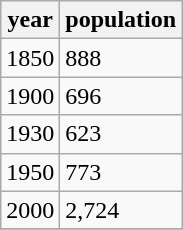<table class="wikitable">
<tr>
<th>year</th>
<th>population</th>
</tr>
<tr>
<td>1850</td>
<td>888</td>
</tr>
<tr>
<td>1900</td>
<td>696</td>
</tr>
<tr>
<td>1930</td>
<td>623</td>
</tr>
<tr>
<td>1950</td>
<td>773</td>
</tr>
<tr>
<td>2000</td>
<td>2,724</td>
</tr>
<tr>
</tr>
</table>
